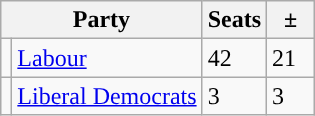<table class="wikitable">
<tr>
<th colspan="2">Party</th>
<th>Seats</th>
<th>  ±  </th>
</tr>
<tr>
<td style="background-color: "></td>
<td><a href='#'>Labour</a></td>
<td>42</td>
<td>21</td>
</tr>
<tr>
<td style="background-color: "></td>
<td><a href='#'>Liberal Democrats</a></td>
<td>3</td>
<td>3</td>
</tr>
</table>
